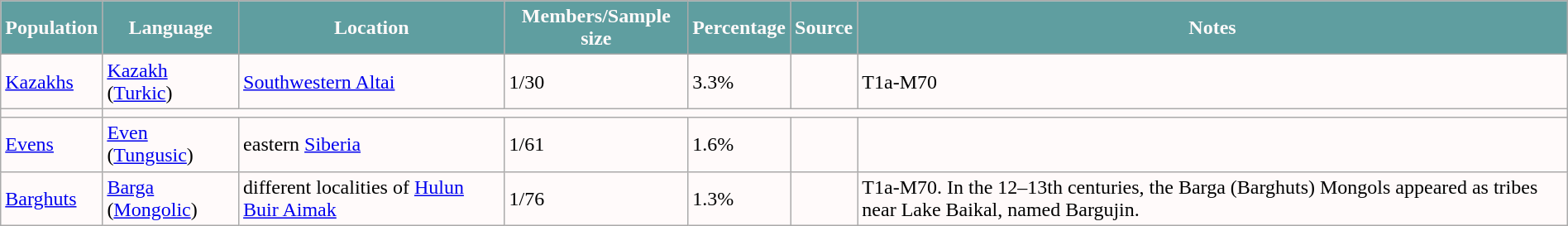<table class="wikitable floatright" style="width:100%; background:Snow">
<tr>
<th style="background:CadetBlue; color:Snow;">Population</th>
<th style="background:CadetBlue; color:Snow;">Language</th>
<th style="background:CadetBlue; color:Snow;">Location</th>
<th style="background:CadetBlue; color:Snow;">Members/Sample size</th>
<th style="background:CadetBlue; color:Snow;">Percentage</th>
<th style="background:CadetBlue; color:Snow;">Source</th>
<th style="background:CadetBlue; color:Snow;">Notes</th>
</tr>
<tr>
<td><a href='#'>Kazakhs</a></td>
<td><a href='#'>Kazakh</a> (<a href='#'>Turkic</a>)</td>
<td><a href='#'>Southwestern Altai</a></td>
<td>1/30</td>
<td>3.3%</td>
<td></td>
<td>T1a-M70</td>
</tr>
<tr>
<td></td>
</tr>
<tr>
<td><a href='#'>Evens</a></td>
<td><a href='#'>Even</a> (<a href='#'>Tungusic</a>)</td>
<td>eastern <a href='#'>Siberia</a></td>
<td>1/61</td>
<td>1.6%</td>
<td></td>
<td></td>
</tr>
<tr>
<td><a href='#'>Barghuts</a></td>
<td><a href='#'>Barga</a> (<a href='#'>Mongolic</a>)</td>
<td>different localities of <a href='#'>Hulun Buir Aimak</a></td>
<td>1/76</td>
<td>1.3%</td>
<td></td>
<td>T1a-M70. In the 12–13th centuries, the Barga (Barghuts) Mongols appeared as tribes near Lake Baikal, named Bargujin.</td>
</tr>
</table>
